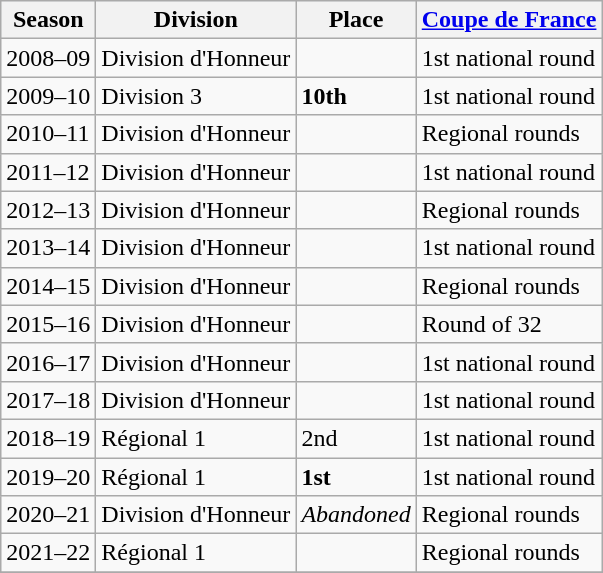<table class="wikitable">
<tr style="background:#f0f6fa;">
<th><strong>Season</strong></th>
<th><strong>Division</strong></th>
<th><strong>Place</strong></th>
<th><strong><a href='#'>Coupe de France</a></strong></th>
</tr>
<tr>
<td>2008–09</td>
<td>Division d'Honneur</td>
<td></td>
<td>1st national round</td>
</tr>
<tr>
<td>2009–10</td>
<td>Division 3</td>
<td><strong>10th</strong></td>
<td>1st national round</td>
</tr>
<tr>
<td>2010–11</td>
<td>Division d'Honneur</td>
<td></td>
<td>Regional rounds</td>
</tr>
<tr>
<td>2011–12</td>
<td>Division d'Honneur</td>
<td></td>
<td>1st national round</td>
</tr>
<tr>
<td>2012–13</td>
<td>Division d'Honneur</td>
<td></td>
<td>Regional rounds</td>
</tr>
<tr>
<td>2013–14</td>
<td>Division d'Honneur</td>
<td></td>
<td>1st national round</td>
</tr>
<tr>
<td>2014–15</td>
<td>Division d'Honneur</td>
<td></td>
<td>Regional rounds</td>
</tr>
<tr>
<td>2015–16</td>
<td>Division d'Honneur</td>
<td></td>
<td>Round of 32</td>
</tr>
<tr>
<td>2016–17</td>
<td>Division d'Honneur</td>
<td></td>
<td>1st national round</td>
</tr>
<tr>
<td>2017–18</td>
<td>Division d'Honneur</td>
<td></td>
<td>1st national round</td>
</tr>
<tr>
<td>2018–19</td>
<td>Régional 1</td>
<td>2nd</td>
<td>1st national round</td>
</tr>
<tr>
<td>2019–20</td>
<td>Régional 1</td>
<td><strong>1st</strong></td>
<td>1st national round</td>
</tr>
<tr>
<td>2020–21</td>
<td>Division d'Honneur</td>
<td><em>Abandoned</em></td>
<td>Regional rounds</td>
</tr>
<tr>
<td>2021–22</td>
<td>Régional 1</td>
<td></td>
<td>Regional rounds</td>
</tr>
<tr>
</tr>
</table>
